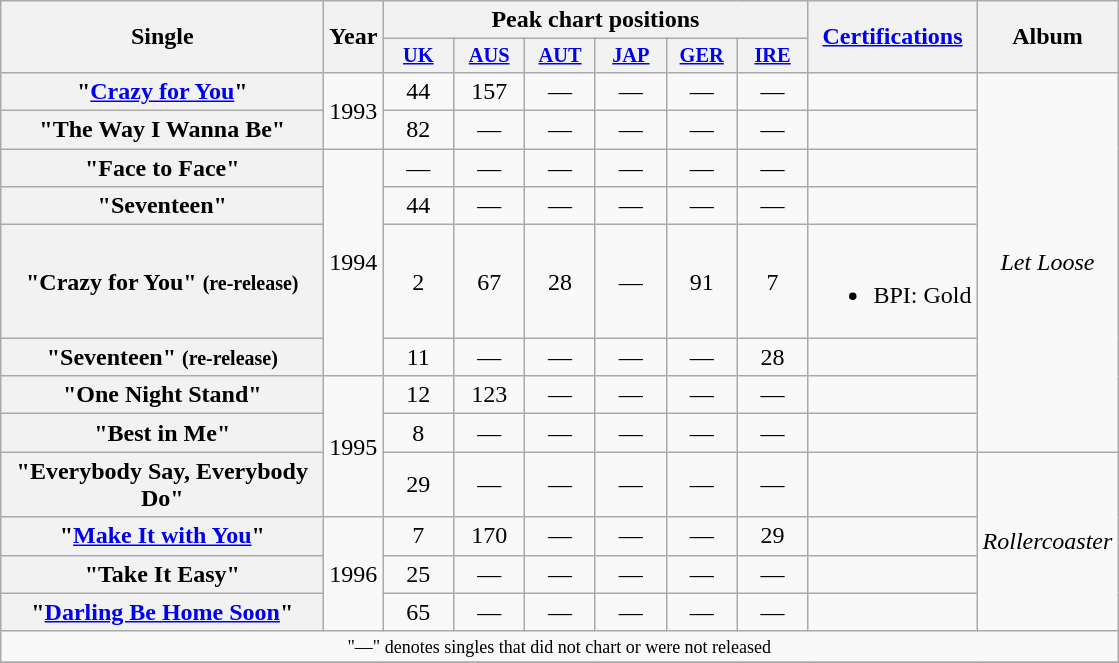<table class="wikitable plainrowheaders" style="text-align:center;" border="1">
<tr>
<th scope="colw" rowspan="2" style="width:13em;">Single</th>
<th scope="col" rowspan="2">Year</th>
<th scope="col" colspan="6">Peak chart positions</th>
<th scope="col" rowspan="2"><a href='#'>Certifications</a></th>
<th scope="col" rowspan="2">Album</th>
</tr>
<tr>
<th scope="col" style="width:3em;font-size:85%;"><a href='#'>UK</a><br></th>
<th scope="col" style="width:3em;font-size:85%;"><a href='#'>AUS</a><br></th>
<th scope="col" style="width:3em;font-size:85%;"><a href='#'>AUT</a><br></th>
<th scope="col" style="width:3em;font-size:85%;"><a href='#'>JAP</a><br></th>
<th scope="col" style="width:3em;font-size:85%;"><a href='#'>GER</a><br></th>
<th scope="col" style="width:3em;font-size:85%;"><a href='#'>IRE</a><br></th>
</tr>
<tr>
<th scope="row">"<a href='#'>Crazy for You</a>"</th>
<td rowspan="2">1993</td>
<td>44</td>
<td>157</td>
<td>—</td>
<td>—</td>
<td>—</td>
<td>—</td>
<td></td>
<td rowspan="8"><em>Let Loose</em></td>
</tr>
<tr>
<th scope="row">"The Way I Wanna Be"</th>
<td>82</td>
<td>—</td>
<td>—</td>
<td>—</td>
<td>—</td>
<td>—</td>
<td></td>
</tr>
<tr>
<th scope="row">"Face to Face"</th>
<td rowspan="4">1994</td>
<td>—</td>
<td>—</td>
<td>—</td>
<td>—</td>
<td>—</td>
<td>—</td>
<td></td>
</tr>
<tr>
<th scope="row">"Seventeen"</th>
<td>44</td>
<td>—</td>
<td>—</td>
<td>—</td>
<td>—</td>
<td>—</td>
<td></td>
</tr>
<tr>
<th scope="row">"Crazy for You" <small>(re-release)</small></th>
<td>2</td>
<td>67</td>
<td>28</td>
<td>—</td>
<td>91</td>
<td>7</td>
<td><br><ul><li>BPI: Gold</li></ul></td>
</tr>
<tr>
<th scope="row">"Seventeen" <small>(re-release)</small></th>
<td>11</td>
<td>—</td>
<td>—</td>
<td>—</td>
<td>—</td>
<td>28</td>
<td></td>
</tr>
<tr>
<th scope="row">"One Night Stand"</th>
<td rowspan="3">1995</td>
<td>12</td>
<td>123</td>
<td>—</td>
<td>—</td>
<td>—</td>
<td>—</td>
<td></td>
</tr>
<tr>
<th scope="row">"Best in Me"</th>
<td>8</td>
<td>—</td>
<td>—</td>
<td>—</td>
<td>—</td>
<td>—</td>
<td></td>
</tr>
<tr>
<th scope="row">"Everybody Say, Everybody Do"</th>
<td>29</td>
<td>—</td>
<td>—</td>
<td>—</td>
<td>—</td>
<td>—</td>
<td></td>
<td rowspan="4"><em>Rollercoaster</em></td>
</tr>
<tr>
<th scope="row">"<a href='#'>Make It with You</a>"</th>
<td rowspan="3">1996</td>
<td>7</td>
<td>170</td>
<td>—</td>
<td>—</td>
<td>—</td>
<td>29</td>
<td></td>
</tr>
<tr>
<th scope="row">"Take It Easy"</th>
<td>25</td>
<td>—</td>
<td>—</td>
<td>—</td>
<td>—</td>
<td>—</td>
<td></td>
</tr>
<tr>
<th scope="row">"<a href='#'>Darling Be Home Soon</a>"</th>
<td>65</td>
<td>—</td>
<td>—</td>
<td>—</td>
<td>—</td>
<td>—</td>
<td></td>
</tr>
<tr>
<td align="center" colspan="20" style="font-size: 9pt">"—" denotes singles that did not chart or were not released</td>
</tr>
<tr>
</tr>
</table>
